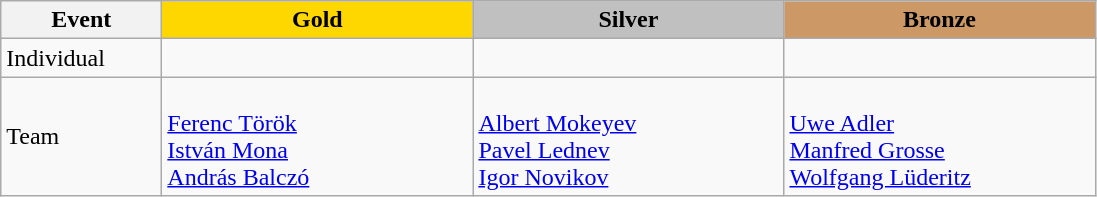<table class="wikitable">
<tr>
<th width="100">Event</th>
<th style="background-color:gold;" width="200"> Gold</th>
<th style="background-color:silver;" width="200">Silver</th>
<th style="background-color:#CC9966;" width="200"> Bronze</th>
</tr>
<tr>
<td>Individual</td>
<td></td>
<td></td>
<td></td>
</tr>
<tr>
<td>Team</td>
<td> <br><a href='#'>Ferenc Török</a><br> <a href='#'>István Mona</a><br> <a href='#'>András Balczó</a></td>
<td> <br> <a href='#'>Albert Mokeyev</a> <br> <a href='#'>Pavel Lednev</a><br> <a href='#'>Igor Novikov</a></td>
<td> <br><a href='#'>Uwe Adler</a><br> <a href='#'>Manfred Grosse</a><br> <a href='#'>Wolfgang Lüderitz</a></td>
</tr>
</table>
